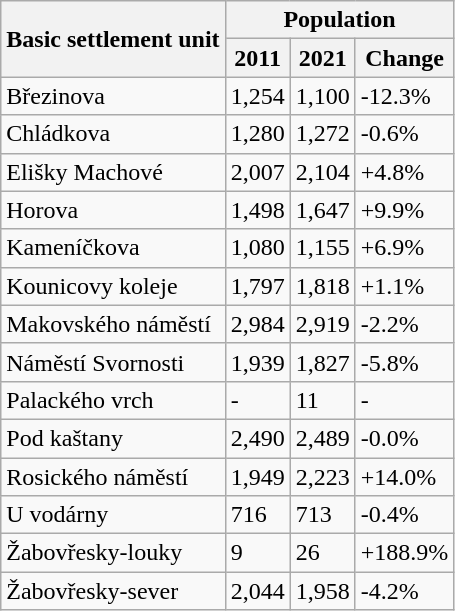<table class="wikitable sortable">
<tr>
<th rowspan=2>Basic settlement unit</th>
<th colspan=3>Population</th>
</tr>
<tr>
<th>2011</th>
<th>2021</th>
<th>Change</th>
</tr>
<tr>
<td>Březinova</td>
<td>1,254</td>
<td>1,100</td>
<td>-12.3%</td>
</tr>
<tr>
<td>Chládkova</td>
<td>1,280</td>
<td>1,272</td>
<td>-0.6%</td>
</tr>
<tr>
<td>Elišky Machové</td>
<td>2,007</td>
<td>2,104</td>
<td>+4.8%</td>
</tr>
<tr>
<td>Horova</td>
<td>1,498</td>
<td>1,647</td>
<td>+9.9%</td>
</tr>
<tr>
<td>Kameníčkova</td>
<td>1,080</td>
<td>1,155</td>
<td>+6.9%</td>
</tr>
<tr>
<td>Kounicovy koleje</td>
<td>1,797</td>
<td>1,818</td>
<td>+1.1%</td>
</tr>
<tr>
<td>Makovského náměstí</td>
<td>2,984</td>
<td>2,919</td>
<td>-2.2%</td>
</tr>
<tr>
<td>Náměstí Svornosti</td>
<td>1,939</td>
<td>1,827</td>
<td>-5.8%</td>
</tr>
<tr>
<td>Palackého vrch</td>
<td>-</td>
<td>11</td>
<td>-</td>
</tr>
<tr>
<td>Pod kaštany</td>
<td>2,490</td>
<td>2,489</td>
<td>-0.0%</td>
</tr>
<tr>
<td>Rosického náměstí</td>
<td>1,949</td>
<td>2,223</td>
<td>+14.0%</td>
</tr>
<tr>
<td>U vodárny</td>
<td>716</td>
<td>713</td>
<td>-0.4%</td>
</tr>
<tr>
<td>Žabovřesky-louky</td>
<td>9</td>
<td>26</td>
<td>+188.9%</td>
</tr>
<tr>
<td>Žabovřesky-sever</td>
<td>2,044</td>
<td>1,958</td>
<td>-4.2%</td>
</tr>
</table>
